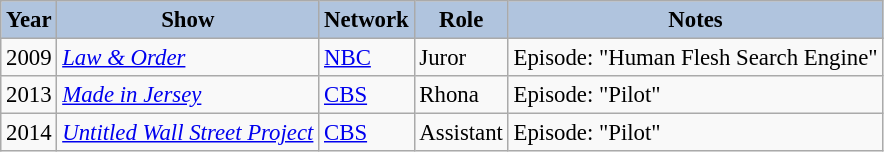<table class="wikitable" style="font-size:95%">
<tr style="text-align:center;">
<th style="background:#B0C4DE;">Year</th>
<th style="background:#B0C4DE;">Show</th>
<th style="background:#B0C4DE;">Network</th>
<th style="background:#B0C4DE;">Role</th>
<th style="background:#B0C4DE;">Notes</th>
</tr>
<tr>
<td>2009</td>
<td><em><a href='#'>Law & Order</a></em></td>
<td><a href='#'>NBC</a></td>
<td>Juror</td>
<td>Episode: "Human Flesh Search Engine"</td>
</tr>
<tr>
<td>2013</td>
<td><em><a href='#'>Made in Jersey</a></em></td>
<td><a href='#'>CBS</a></td>
<td>Rhona</td>
<td>Episode: "Pilot"</td>
</tr>
<tr>
<td>2014</td>
<td><em><a href='#'>Untitled Wall Street Project</a></em></td>
<td><a href='#'>CBS</a></td>
<td>Assistant</td>
<td>Episode: "Pilot"</td>
</tr>
</table>
